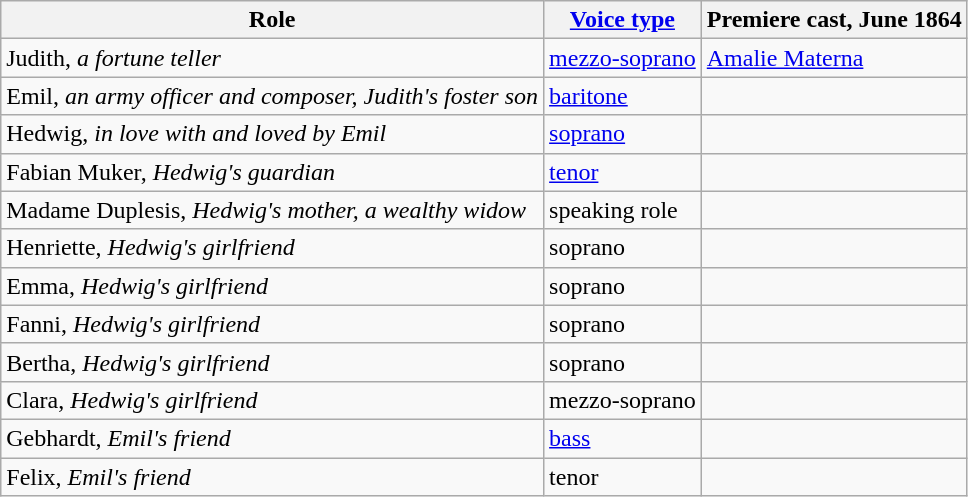<table class="wikitable">
<tr>
<th>Role</th>
<th><a href='#'>Voice type</a></th>
<th>Premiere cast, June 1864</th>
</tr>
<tr>
<td>Judith, <em>a fortune teller</em></td>
<td><a href='#'>mezzo-soprano</a></td>
<td><a href='#'>Amalie Materna</a></td>
</tr>
<tr>
<td>Emil, <em>an army officer and composer, Judith's foster son</em></td>
<td><a href='#'>baritone</a></td>
<td></td>
</tr>
<tr>
<td>Hedwig, <em>in love with and loved by Emil</em></td>
<td><a href='#'>soprano</a></td>
<td></td>
</tr>
<tr>
<td>Fabian Muker, <em>Hedwig's guardian</em></td>
<td><a href='#'>tenor</a></td>
<td></td>
</tr>
<tr>
<td>Madame Duplesis, <em>Hedwig's mother, a wealthy widow</em></td>
<td>speaking role</td>
<td></td>
</tr>
<tr>
<td>Henriette, <em>Hedwig's girlfriend</em></td>
<td>soprano</td>
<td></td>
</tr>
<tr>
<td>Emma, <em>Hedwig's girlfriend</em></td>
<td>soprano</td>
<td></td>
</tr>
<tr>
<td>Fanni, <em>Hedwig's girlfriend</em></td>
<td>soprano</td>
<td></td>
</tr>
<tr>
<td>Bertha, <em>Hedwig's girlfriend</em></td>
<td>soprano</td>
<td></td>
</tr>
<tr>
<td>Clara, <em>Hedwig's girlfriend</em></td>
<td>mezzo-soprano</td>
<td></td>
</tr>
<tr>
<td>Gebhardt, <em>Emil's friend</em></td>
<td><a href='#'>bass</a></td>
<td></td>
</tr>
<tr>
<td>Felix, <em>Emil's friend</em></td>
<td>tenor</td>
<td></td>
</tr>
</table>
